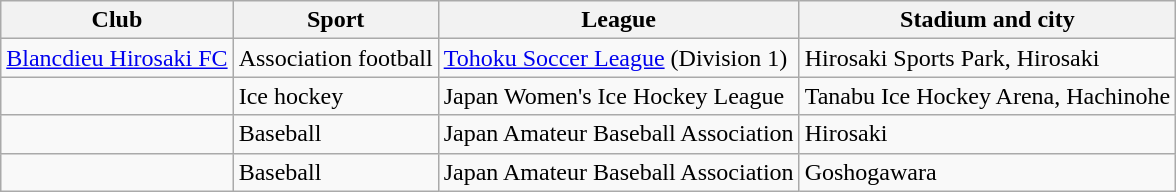<table class="wikitable sortable">
<tr>
<th>Club</th>
<th>Sport</th>
<th>League</th>
<th>Stadium and city</th>
</tr>
<tr>
<td><a href='#'>Blancdieu Hirosaki FC</a></td>
<td>Association football</td>
<td><a href='#'>Tohoku Soccer League</a> (Division 1)</td>
<td>Hirosaki Sports Park, Hirosaki</td>
</tr>
<tr>
<td></td>
<td>Ice hockey</td>
<td>Japan Women's Ice Hockey League</td>
<td>Tanabu Ice Hockey Arena, Hachinohe</td>
</tr>
<tr>
<td></td>
<td>Baseball</td>
<td>Japan Amateur Baseball Association</td>
<td>Hirosaki</td>
</tr>
<tr>
<td></td>
<td>Baseball</td>
<td>Japan Amateur Baseball Association</td>
<td>Goshogawara</td>
</tr>
</table>
